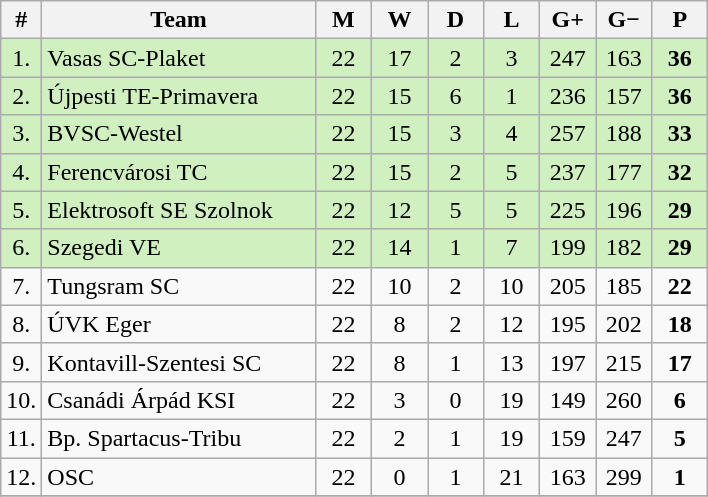<table class="wikitable" style="text-align: center;">
<tr>
<th width="15">#</th>
<th width="175">Team</th>
<th width="30">M</th>
<th width="30">W</th>
<th width="30">D</th>
<th width="30">L</th>
<th width="30">G+</th>
<th width="30">G−</th>
<th width="30">P</th>
</tr>
<tr style="background: #D0F0C0;">
<td>1.</td>
<td align="left">Vasas SC-Plaket</td>
<td>22</td>
<td>17</td>
<td>2</td>
<td>3</td>
<td>247</td>
<td>163</td>
<td><strong>36</strong></td>
</tr>
<tr style="background: #D0F0C0;">
<td>2.</td>
<td align="left">Újpesti TE-Primavera</td>
<td>22</td>
<td>15</td>
<td>6</td>
<td>1</td>
<td>236</td>
<td>157</td>
<td><strong>36</strong></td>
</tr>
<tr style="background: #D0F0C0;">
<td>3.</td>
<td align="left">BVSC-Westel</td>
<td>22</td>
<td>15</td>
<td>3</td>
<td>4</td>
<td>257</td>
<td>188</td>
<td><strong>33</strong></td>
</tr>
<tr style="background: #D0F0C0;">
<td>4.</td>
<td align="left">Ferencvárosi TC</td>
<td>22</td>
<td>15</td>
<td>2</td>
<td>5</td>
<td>237</td>
<td>177</td>
<td><strong>32</strong></td>
</tr>
<tr style="background: #D0F0C0;">
<td>5.</td>
<td align="left">Elektrosoft SE Szolnok</td>
<td>22</td>
<td>12</td>
<td>5</td>
<td>5</td>
<td>225</td>
<td>196</td>
<td><strong>29</strong></td>
</tr>
<tr style="background: #D0F0C0;">
<td>6.</td>
<td align="left">Szegedi VE</td>
<td>22</td>
<td>14</td>
<td>1</td>
<td>7</td>
<td>199</td>
<td>182</td>
<td><strong>29</strong></td>
</tr>
<tr>
<td>7.</td>
<td align="left">Tungsram SC</td>
<td>22</td>
<td>10</td>
<td>2</td>
<td>10</td>
<td>205</td>
<td>185</td>
<td><strong>22</strong></td>
</tr>
<tr>
<td>8.</td>
<td align="left">ÚVK Eger</td>
<td>22</td>
<td>8</td>
<td>2</td>
<td>12</td>
<td>195</td>
<td>202</td>
<td><strong>18</strong></td>
</tr>
<tr>
<td>9.</td>
<td align="left">Kontavill-Szentesi SC</td>
<td>22</td>
<td>8</td>
<td>1</td>
<td>13</td>
<td>197</td>
<td>215</td>
<td><strong>17</strong></td>
</tr>
<tr>
<td>10.</td>
<td align="left">Csanádi Árpád KSI</td>
<td>22</td>
<td>3</td>
<td>0</td>
<td>19</td>
<td>149</td>
<td>260</td>
<td><strong>6</strong></td>
</tr>
<tr>
<td>11.</td>
<td align="left">Bp. Spartacus-Tribu</td>
<td>22</td>
<td>2</td>
<td>1</td>
<td>19</td>
<td>159</td>
<td>247</td>
<td><strong>5</strong></td>
</tr>
<tr>
<td>12.</td>
<td align="left">OSC</td>
<td>22</td>
<td>0</td>
<td>1</td>
<td>21</td>
<td>163</td>
<td>299</td>
<td><strong>1</strong></td>
</tr>
<tr>
</tr>
</table>
